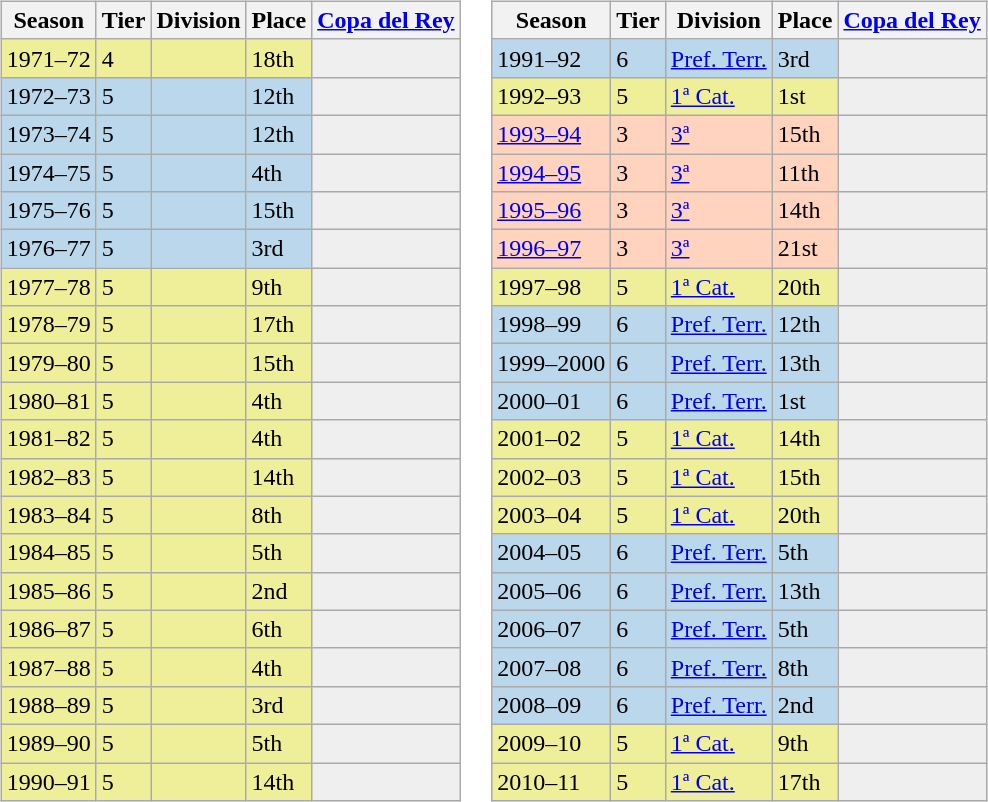<table>
<tr>
<td valign="top" width=0%><br><table class="wikitable">
<tr style="background:#f0f6fa;">
<th>Season</th>
<th>Tier</th>
<th>Division</th>
<th>Place</th>
<th><a href='#'>Copa del Rey</a></th>
</tr>
<tr>
<td style="background:#EFEF99;">1971–72</td>
<td style="background:#EFEF99;">4</td>
<td style="background:#EFEF99;"></td>
<td style="background:#EFEF99;">18th</td>
<th style="background:#efefef;"></th>
</tr>
<tr>
<td style="background:#BBD7EC;">1972–73</td>
<td style="background:#BBD7EC;">5</td>
<td style="background:#BBD7EC;"></td>
<td style="background:#BBD7EC;">12th</td>
<th style="background:#efefef;"></th>
</tr>
<tr>
<td style="background:#BBD7EC;">1973–74</td>
<td style="background:#BBD7EC;">5</td>
<td style="background:#BBD7EC;"></td>
<td style="background:#BBD7EC;">12th</td>
<th style="background:#efefef;"></th>
</tr>
<tr>
<td style="background:#BBD7EC;">1974–75</td>
<td style="background:#BBD7EC;">5</td>
<td style="background:#BBD7EC;"></td>
<td style="background:#BBD7EC;">4th</td>
<th style="background:#efefef;"></th>
</tr>
<tr>
<td style="background:#BBD7EC;">1975–76</td>
<td style="background:#BBD7EC;">5</td>
<td style="background:#BBD7EC;"></td>
<td style="background:#BBD7EC;">15th</td>
<th style="background:#efefef;"></th>
</tr>
<tr>
<td style="background:#BBD7EC;">1976–77</td>
<td style="background:#BBD7EC;">5</td>
<td style="background:#BBD7EC;"></td>
<td style="background:#BBD7EC;">3rd</td>
<th style="background:#efefef;"></th>
</tr>
<tr>
<td style="background:#EFEF99;">1977–78</td>
<td style="background:#EFEF99;">5</td>
<td style="background:#EFEF99;"></td>
<td style="background:#EFEF99;">9th</td>
<th style="background:#efefef;"></th>
</tr>
<tr>
<td style="background:#EFEF99;">1978–79</td>
<td style="background:#EFEF99;">5</td>
<td style="background:#EFEF99;"></td>
<td style="background:#EFEF99;">17th</td>
<th style="background:#efefef;"></th>
</tr>
<tr>
<td style="background:#EFEF99;">1979–80</td>
<td style="background:#EFEF99;">5</td>
<td style="background:#EFEF99;"></td>
<td style="background:#EFEF99;">15th</td>
<th style="background:#efefef;"></th>
</tr>
<tr>
<td style="background:#EFEF99;">1980–81</td>
<td style="background:#EFEF99;">5</td>
<td style="background:#EFEF99;"></td>
<td style="background:#EFEF99;">4th</td>
<th style="background:#efefef;"></th>
</tr>
<tr>
<td style="background:#EFEF99;">1981–82</td>
<td style="background:#EFEF99;">5</td>
<td style="background:#EFEF99;"></td>
<td style="background:#EFEF99;">4th</td>
<th style="background:#efefef;"></th>
</tr>
<tr>
<td style="background:#EFEF99;">1982–83</td>
<td style="background:#EFEF99;">5</td>
<td style="background:#EFEF99;"></td>
<td style="background:#EFEF99;">14th</td>
<th style="background:#efefef;"></th>
</tr>
<tr>
<td style="background:#EFEF99;">1983–84</td>
<td style="background:#EFEF99;">5</td>
<td style="background:#EFEF99;"></td>
<td style="background:#EFEF99;">8th</td>
<th style="background:#efefef;"></th>
</tr>
<tr>
<td style="background:#EFEF99;">1984–85</td>
<td style="background:#EFEF99;">5</td>
<td style="background:#EFEF99;"></td>
<td style="background:#EFEF99;">5th</td>
<th style="background:#efefef;"></th>
</tr>
<tr>
<td style="background:#EFEF99;">1985–86</td>
<td style="background:#EFEF99;">5</td>
<td style="background:#EFEF99;"></td>
<td style="background:#EFEF99;">2nd</td>
<th style="background:#efefef;"></th>
</tr>
<tr>
<td style="background:#EFEF99;">1986–87</td>
<td style="background:#EFEF99;">5</td>
<td style="background:#EFEF99;"></td>
<td style="background:#EFEF99;">6th</td>
<th style="background:#efefef;"></th>
</tr>
<tr>
<td style="background:#EFEF99;">1987–88</td>
<td style="background:#EFEF99;">5</td>
<td style="background:#EFEF99;"></td>
<td style="background:#EFEF99;">4th</td>
<th style="background:#efefef;"></th>
</tr>
<tr>
<td style="background:#EFEF99;">1988–89</td>
<td style="background:#EFEF99;">5</td>
<td style="background:#EFEF99;"></td>
<td style="background:#EFEF99;">3rd</td>
<th style="background:#efefef;"></th>
</tr>
<tr>
<td style="background:#EFEF99;">1989–90</td>
<td style="background:#EFEF99;">5</td>
<td style="background:#EFEF99;"></td>
<td style="background:#EFEF99;">5th</td>
<th style="background:#efefef;"></th>
</tr>
<tr>
<td style="background:#EFEF99;">1990–91</td>
<td style="background:#EFEF99;">5</td>
<td style="background:#EFEF99;"></td>
<td style="background:#EFEF99;">14th</td>
<th style="background:#efefef;"></th>
</tr>
</table>
</td>
<td valign="top" width=0%><br><table class="wikitable">
<tr style="background:#f0f6fa;">
<th>Season</th>
<th>Tier</th>
<th>Division</th>
<th>Place</th>
<th><a href='#'>Copa del Rey</a></th>
</tr>
<tr>
<td style="background:#BBD7EC;">1991–92</td>
<td style="background:#BBD7EC;">6</td>
<td style="background:#BBD7EC;"><a href='#'>Pref. Terr.</a></td>
<td style="background:#BBD7EC;">3rd</td>
<th style="background:#efefef;"></th>
</tr>
<tr>
<td style="background:#EFEF99;">1992–93</td>
<td style="background:#EFEF99;">5</td>
<td style="background:#EFEF99;"><a href='#'>1ª Cat.</a></td>
<td style="background:#EFEF99;">1st</td>
<th style="background:#efefef;"></th>
</tr>
<tr>
<td style="background:#FFD3BD;"><a href='#'>1993–94</a></td>
<td style="background:#FFD3BD;">3</td>
<td style="background:#FFD3BD;"><a href='#'>3ª</a></td>
<td style="background:#FFD3BD;">15th</td>
<th style="background:#efefef;"></th>
</tr>
<tr>
<td style="background:#FFD3BD;"><a href='#'>1994–95</a></td>
<td style="background:#FFD3BD;">3</td>
<td style="background:#FFD3BD;"><a href='#'>3ª</a></td>
<td style="background:#FFD3BD;">11th</td>
<th style="background:#efefef;"></th>
</tr>
<tr>
<td style="background:#FFD3BD;"><a href='#'>1995–96</a></td>
<td style="background:#FFD3BD;">3</td>
<td style="background:#FFD3BD;"><a href='#'>3ª</a></td>
<td style="background:#FFD3BD;">14th</td>
<th style="background:#efefef;"></th>
</tr>
<tr>
<td style="background:#FFD3BD;"><a href='#'>1996–97</a></td>
<td style="background:#FFD3BD;">3</td>
<td style="background:#FFD3BD;"><a href='#'>3ª</a></td>
<td style="background:#FFD3BD;">21st</td>
<th style="background:#efefef;"></th>
</tr>
<tr>
<td style="background:#EFEF99;">1997–98</td>
<td style="background:#EFEF99;">5</td>
<td style="background:#EFEF99;"><a href='#'>1ª Cat.</a></td>
<td style="background:#EFEF99;">20th</td>
<th style="background:#efefef;"></th>
</tr>
<tr>
<td style="background:#BBD7EC;">1998–99</td>
<td style="background:#BBD7EC;">6</td>
<td style="background:#BBD7EC;"><a href='#'>Pref. Terr.</a></td>
<td style="background:#BBD7EC;">12th</td>
<th style="background:#efefef;"></th>
</tr>
<tr>
<td style="background:#BBD7EC;">1999–2000</td>
<td style="background:#BBD7EC;">6</td>
<td style="background:#BBD7EC;"><a href='#'>Pref. Terr.</a></td>
<td style="background:#BBD7EC;">13th</td>
<th style="background:#efefef;"></th>
</tr>
<tr>
<td style="background:#BBD7EC;">2000–01</td>
<td style="background:#BBD7EC;">6</td>
<td style="background:#BBD7EC;"><a href='#'>Pref. Terr.</a></td>
<td style="background:#BBD7EC;">1st</td>
<th style="background:#efefef;"></th>
</tr>
<tr>
<td style="background:#EFEF99;">2001–02</td>
<td style="background:#EFEF99;">5</td>
<td style="background:#EFEF99;"><a href='#'>1ª Cat.</a></td>
<td style="background:#EFEF99;">14th</td>
<th style="background:#efefef;"></th>
</tr>
<tr>
<td style="background:#EFEF99;">2002–03</td>
<td style="background:#EFEF99;">5</td>
<td style="background:#EFEF99;"><a href='#'>1ª Cat.</a></td>
<td style="background:#EFEF99;">15th</td>
<th style="background:#efefef;"></th>
</tr>
<tr>
<td style="background:#EFEF99;">2003–04</td>
<td style="background:#EFEF99;">5</td>
<td style="background:#EFEF99;"><a href='#'>1ª Cat.</a></td>
<td style="background:#EFEF99;">20th</td>
<th style="background:#efefef;"></th>
</tr>
<tr>
<td style="background:#BBD7EC;">2004–05</td>
<td style="background:#BBD7EC;">6</td>
<td style="background:#BBD7EC;"><a href='#'>Pref. Terr.</a></td>
<td style="background:#BBD7EC;">5th</td>
<th style="background:#efefef;"></th>
</tr>
<tr>
<td style="background:#BBD7EC;">2005–06</td>
<td style="background:#BBD7EC;">6</td>
<td style="background:#BBD7EC;"><a href='#'>Pref. Terr.</a></td>
<td style="background:#BBD7EC;">13th</td>
<th style="background:#efefef;"></th>
</tr>
<tr>
<td style="background:#BBD7EC;">2006–07</td>
<td style="background:#BBD7EC;">6</td>
<td style="background:#BBD7EC;"><a href='#'>Pref. Terr.</a></td>
<td style="background:#BBD7EC;">5th</td>
<th style="background:#efefef;"></th>
</tr>
<tr>
<td style="background:#BBD7EC;">2007–08</td>
<td style="background:#BBD7EC;">6</td>
<td style="background:#BBD7EC;"><a href='#'>Pref. Terr.</a></td>
<td style="background:#BBD7EC;">8th</td>
<th style="background:#efefef;"></th>
</tr>
<tr>
<td style="background:#BBD7EC;">2008–09</td>
<td style="background:#BBD7EC;">6</td>
<td style="background:#BBD7EC;"><a href='#'>Pref. Terr.</a></td>
<td style="background:#BBD7EC;">2nd</td>
<th style="background:#efefef;"></th>
</tr>
<tr>
<td style="background:#EFEF99;">2009–10</td>
<td style="background:#EFEF99;">5</td>
<td style="background:#EFEF99;"><a href='#'>1ª Cat.</a></td>
<td style="background:#EFEF99;">9th</td>
<th style="background:#efefef;"></th>
</tr>
<tr>
<td style="background:#EFEF99;">2010–11</td>
<td style="background:#EFEF99;">5</td>
<td style="background:#EFEF99;"><a href='#'>1ª Cat.</a></td>
<td style="background:#EFEF99;">17th</td>
<th style="background:#efefef;"></th>
</tr>
</table>
</td>
</tr>
</table>
